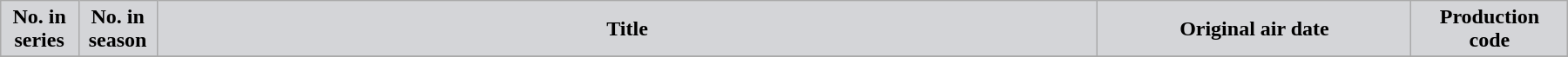<table class="wikitable plainrowheaders" width="95%" style="margin:auto;">
<tr>
<th width="5%" style="background-color: #d4d5d8; color:#000000;">No. in<br>series</th>
<th width="5%" style="background-color: #d4d5d8; color:#000000;">No. in<br>season</th>
<th style="background-color: #d4d5d8; color:#000000;">Title</th>
<th width="20%" style="background-color: #d4d5d8; color:#000000;">Original air date</th>
<th width="10%" style="background-color: #d4d5d8; color:#000000;">Production<br>code</th>
</tr>
<tr }>
</tr>
</table>
